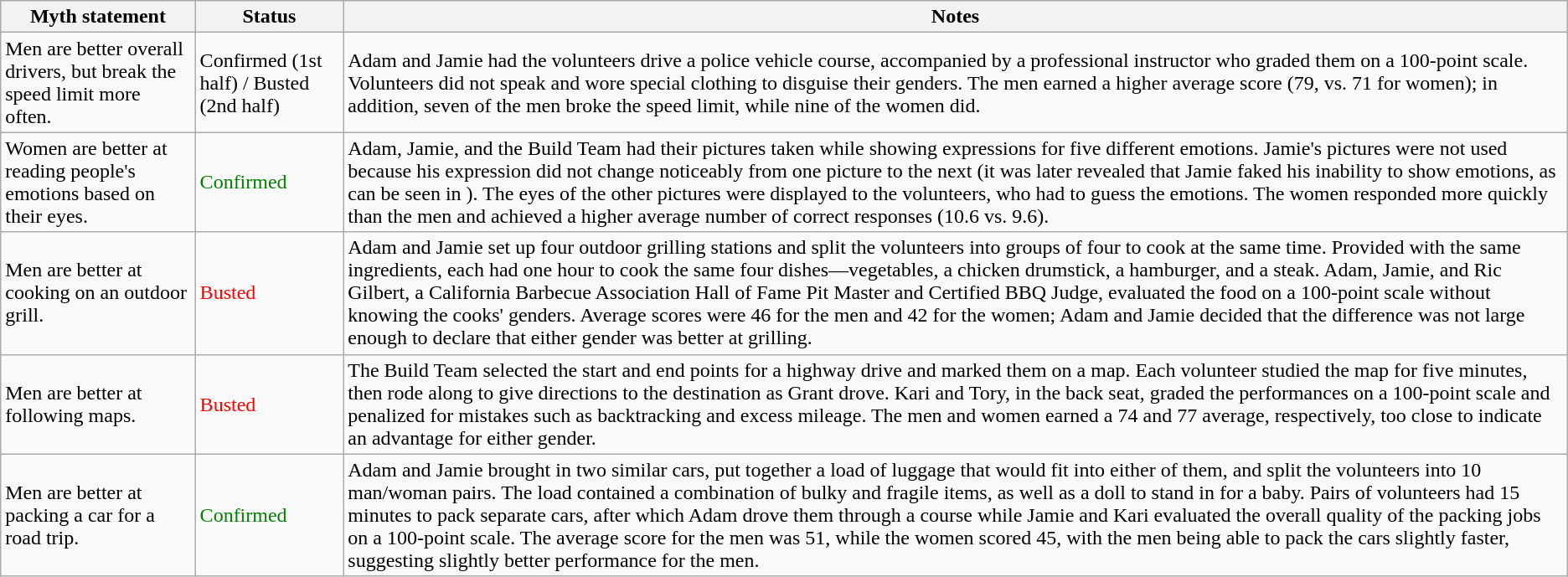<table class="wikitable plainrowheaders">
<tr>
<th>Myth statement</th>
<th>Status</th>
<th>Notes</th>
</tr>
<tr>
<td>Men are better overall drivers, but break the speed limit more often.</td>
<td><span>Confirmed</span> (1st half) / <span>Busted</span> (2nd half)</td>
<td>Adam and Jamie had the volunteers drive a police vehicle course, accompanied by a professional instructor who graded them on a 100-point scale. Volunteers did not speak and wore special clothing to disguise their genders. The men earned a higher average score (79, vs. 71 for women); in addition, seven of the men broke the speed limit, while nine of the women did.</td>
</tr>
<tr>
<td>Women are better at reading people's emotions based on their eyes.</td>
<td style="color:green">Confirmed</td>
<td>Adam, Jamie, and the Build Team had their pictures taken while showing expressions for five different emotions. Jamie's pictures were not used because his expression did not change noticeably from one picture to the next (it was later revealed that Jamie faked his inability to show emotions, as can be seen in ). The eyes of the other pictures were displayed to the volunteers, who had to guess the emotions. The women responded more quickly than the men and achieved a higher average number of correct responses (10.6 vs. 9.6).</td>
</tr>
<tr>
<td>Men are better at cooking on an outdoor grill.</td>
<td style="color:red">Busted</td>
<td>Adam and Jamie set up four outdoor grilling stations and split the volunteers into groups of four to cook at the same time. Provided with the same ingredients, each had one hour to cook the same four dishes—vegetables, a chicken drumstick, a hamburger, and a steak. Adam, Jamie, and Ric Gilbert, a California Barbecue Association Hall of Fame Pit Master and Certified BBQ Judge, evaluated the food on a 100-point scale without knowing the cooks' genders. Average scores were 46 for the men and 42 for the women; Adam and Jamie decided that the difference was not large enough to declare that either gender was better at grilling.</td>
</tr>
<tr>
<td>Men are better at following maps.</td>
<td style="color:red">Busted</td>
<td>The Build Team selected the start and end points for a highway drive and marked them on a map. Each volunteer studied the map for five minutes, then rode along to give directions to the destination as Grant drove. Kari and Tory, in the back seat, graded the performances on a 100-point scale and penalized for mistakes such as backtracking and excess mileage. The men and women earned a 74 and 77 average, respectively, too close to indicate an advantage for either gender.</td>
</tr>
<tr>
<td>Men are better at packing a car for a road trip.</td>
<td style="color:green">Confirmed</td>
<td>Adam and Jamie brought in two similar cars, put together a load of luggage that would fit into either of them, and split the volunteers into 10 man/woman pairs. The load contained a combination of bulky and fragile items, as well as a doll to stand in for a baby. Pairs of volunteers had 15 minutes to pack separate cars, after which Adam drove them through a course while Jamie and Kari evaluated the overall quality of the packing jobs on a 100-point scale. The average score for the men was 51, while the women scored 45, with the men being able to pack the cars slightly faster, suggesting slightly better performance for the men.</td>
</tr>
</table>
